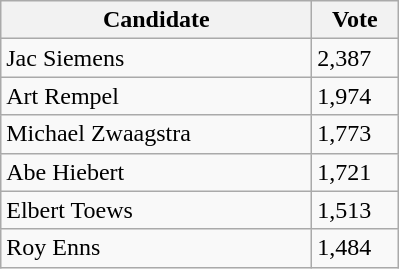<table class="wikitable">
<tr>
<th bgcolor="#DDDDFF" width="200px">Candidate</th>
<th bgcolor="#DDDDFF" width="50px">Vote</th>
</tr>
<tr>
<td>Jac Siemens</td>
<td>2,387</td>
</tr>
<tr>
<td>Art Rempel</td>
<td>1,974</td>
</tr>
<tr>
<td>Michael Zwaagstra</td>
<td>1,773</td>
</tr>
<tr>
<td>Abe Hiebert</td>
<td>1,721</td>
</tr>
<tr>
<td>Elbert Toews</td>
<td>1,513</td>
</tr>
<tr>
<td>Roy Enns</td>
<td>1,484</td>
</tr>
</table>
